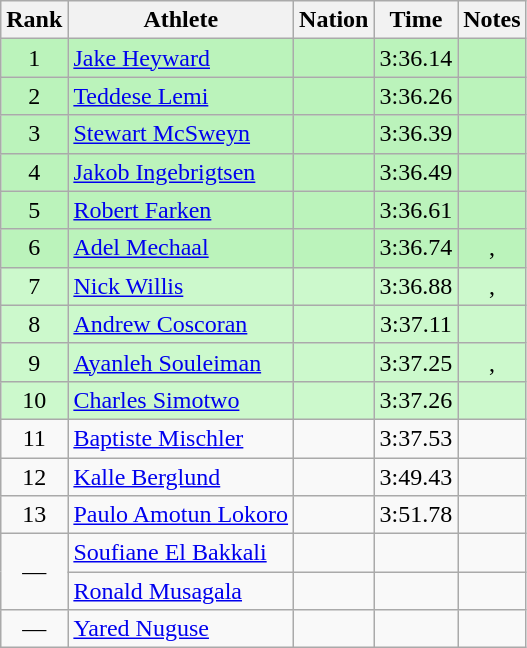<table class="wikitable sortable" style="text-align:center">
<tr>
<th>Rank</th>
<th>Athlete</th>
<th>Nation</th>
<th>Time</th>
<th>Notes</th>
</tr>
<tr bgcolor=#bbf3bb>
<td>1</td>
<td align="left"><a href='#'>Jake Heyward</a></td>
<td align="left"></td>
<td>3:36.14</td>
<td></td>
</tr>
<tr bgcolor=#bbf3bb>
<td>2</td>
<td align="left"><a href='#'>Teddese Lemi</a></td>
<td align="left"></td>
<td>3:36.26</td>
<td></td>
</tr>
<tr bgcolor=#bbf3bb>
<td>3</td>
<td align="left"><a href='#'>Stewart McSweyn</a></td>
<td align="left"></td>
<td>3:36.39</td>
<td></td>
</tr>
<tr bgcolor=#bbf3bb>
<td>4</td>
<td align="left"><a href='#'>Jakob Ingebrigtsen</a></td>
<td align="left"></td>
<td>3:36.49</td>
<td></td>
</tr>
<tr bgcolor=#bbf3bb>
<td>5</td>
<td align="left"><a href='#'>Robert Farken</a></td>
<td align="left"></td>
<td>3:36.61</td>
<td></td>
</tr>
<tr bgcolor=#bbf3bb>
<td>6</td>
<td align="left"><a href='#'>Adel Mechaal</a></td>
<td align="left"></td>
<td>3:36.74</td>
<td>, </td>
</tr>
<tr bgcolor=ccf9cc>
<td>7</td>
<td align="left"><a href='#'>Nick Willis</a></td>
<td align="left"></td>
<td>3:36.88</td>
<td>, </td>
</tr>
<tr bgcolor=ccf9cc>
<td>8</td>
<td align="left"><a href='#'>Andrew Coscoran</a></td>
<td align="left"></td>
<td>3:37.11</td>
<td></td>
</tr>
<tr bgcolor=ccf9cc>
<td>9</td>
<td align="left"><a href='#'>Ayanleh Souleiman</a></td>
<td align="left"></td>
<td>3:37.25</td>
<td>, </td>
</tr>
<tr bgcolor=ccf9cc>
<td>10</td>
<td align="left"><a href='#'>Charles Simotwo</a></td>
<td align="left"></td>
<td>3:37.26</td>
<td></td>
</tr>
<tr>
<td>11</td>
<td align="left"><a href='#'>Baptiste Mischler</a></td>
<td align="left"></td>
<td>3:37.53</td>
<td></td>
</tr>
<tr>
<td>12</td>
<td align="left"><a href='#'>Kalle Berglund</a></td>
<td align="left"></td>
<td>3:49.43</td>
<td></td>
</tr>
<tr>
<td>13</td>
<td align="left"><a href='#'>Paulo Amotun Lokoro</a></td>
<td align="left"></td>
<td>3:51.78</td>
<td></td>
</tr>
<tr>
<td rowspan=2 data-sort-value=14>—</td>
<td align="left"><a href='#'>Soufiane El Bakkali</a></td>
<td align="left"></td>
<td data-sort-value=8:88.88></td>
<td></td>
</tr>
<tr>
<td align="left"><a href='#'>Ronald Musagala</a></td>
<td align="left"></td>
<td data-sort-value=8:88.88></td>
<td></td>
</tr>
<tr>
<td data-sort-value=16>—</td>
<td align="left"><a href='#'>Yared Nuguse</a></td>
<td align="left"></td>
<td data-sort-value=9:99.99></td>
<td></td>
</tr>
</table>
